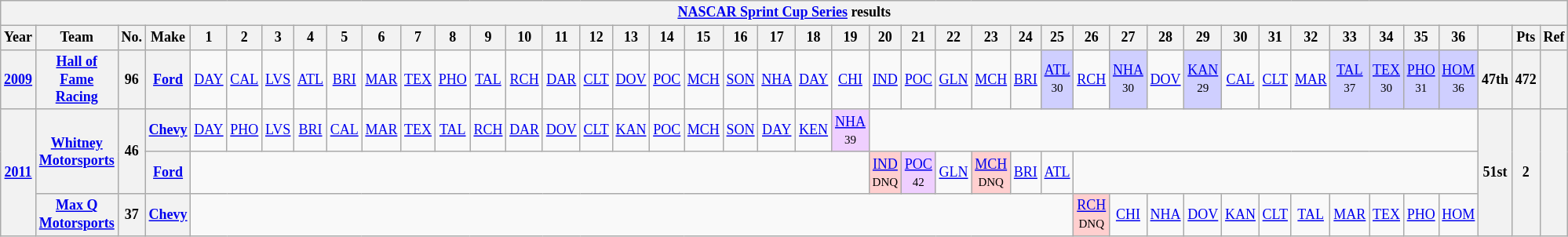<table class="wikitable" style="text-align:center; font-size:75%">
<tr>
<th colspan=43><a href='#'>NASCAR Sprint Cup Series</a> results</th>
</tr>
<tr>
<th>Year</th>
<th>Team</th>
<th>No.</th>
<th>Make</th>
<th>1</th>
<th>2</th>
<th>3</th>
<th>4</th>
<th>5</th>
<th>6</th>
<th>7</th>
<th>8</th>
<th>9</th>
<th>10</th>
<th>11</th>
<th>12</th>
<th>13</th>
<th>14</th>
<th>15</th>
<th>16</th>
<th>17</th>
<th>18</th>
<th>19</th>
<th>20</th>
<th>21</th>
<th>22</th>
<th>23</th>
<th>24</th>
<th>25</th>
<th>26</th>
<th>27</th>
<th>28</th>
<th>29</th>
<th>30</th>
<th>31</th>
<th>32</th>
<th>33</th>
<th>34</th>
<th>35</th>
<th>36</th>
<th></th>
<th>Pts</th>
<th>Ref</th>
</tr>
<tr>
<th><a href='#'>2009</a></th>
<th><a href='#'>Hall of Fame Racing</a></th>
<th>96</th>
<th><a href='#'>Ford</a></th>
<td><a href='#'>DAY</a></td>
<td><a href='#'>CAL</a></td>
<td><a href='#'>LVS</a></td>
<td><a href='#'>ATL</a></td>
<td><a href='#'>BRI</a></td>
<td><a href='#'>MAR</a></td>
<td><a href='#'>TEX</a></td>
<td><a href='#'>PHO</a></td>
<td><a href='#'>TAL</a></td>
<td><a href='#'>RCH</a></td>
<td><a href='#'>DAR</a></td>
<td><a href='#'>CLT</a></td>
<td><a href='#'>DOV</a></td>
<td><a href='#'>POC</a></td>
<td><a href='#'>MCH</a></td>
<td><a href='#'>SON</a></td>
<td><a href='#'>NHA</a></td>
<td><a href='#'>DAY</a></td>
<td><a href='#'>CHI</a></td>
<td><a href='#'>IND</a></td>
<td><a href='#'>POC</a></td>
<td><a href='#'>GLN</a></td>
<td><a href='#'>MCH</a></td>
<td><a href='#'>BRI</a></td>
<td style="background:#CFCFFF;"><a href='#'>ATL</a><br><small>30</small></td>
<td><a href='#'>RCH</a></td>
<td style="background:#CFCFFF;"><a href='#'>NHA</a><br><small>30</small></td>
<td><a href='#'>DOV</a></td>
<td style="background:#CFCFFF;"><a href='#'>KAN</a><br><small>29</small></td>
<td><a href='#'>CAL</a></td>
<td><a href='#'>CLT</a></td>
<td><a href='#'>MAR</a></td>
<td style="background:#CFCFFF;"><a href='#'>TAL</a><br><small>37</small></td>
<td style="background:#CFCFFF;"><a href='#'>TEX</a><br><small>30</small></td>
<td style="background:#CFCFFF;"><a href='#'>PHO</a><br><small>31</small></td>
<td style="background:#CFCFFF;"><a href='#'>HOM</a><br><small>36</small></td>
<th>47th</th>
<th>472</th>
<th></th>
</tr>
<tr>
<th rowspan=3><a href='#'>2011</a></th>
<th rowspan=2><a href='#'>Whitney Motorsports</a></th>
<th rowspan=2>46</th>
<th><a href='#'>Chevy</a></th>
<td><a href='#'>DAY</a></td>
<td><a href='#'>PHO</a></td>
<td><a href='#'>LVS</a></td>
<td><a href='#'>BRI</a></td>
<td><a href='#'>CAL</a></td>
<td><a href='#'>MAR</a></td>
<td><a href='#'>TEX</a></td>
<td><a href='#'>TAL</a></td>
<td><a href='#'>RCH</a></td>
<td><a href='#'>DAR</a></td>
<td><a href='#'>DOV</a></td>
<td><a href='#'>CLT</a></td>
<td><a href='#'>KAN</a></td>
<td><a href='#'>POC</a></td>
<td><a href='#'>MCH</a></td>
<td><a href='#'>SON</a></td>
<td><a href='#'>DAY</a></td>
<td><a href='#'>KEN</a></td>
<td style="background:#EFCFFF;"><a href='#'>NHA</a><br><small>39</small></td>
<td colspan=17></td>
<th rowspan=3>51st</th>
<th rowspan=3>2</th>
<th rowspan=3></th>
</tr>
<tr>
<th><a href='#'>Ford</a></th>
<td colspan=19></td>
<td style="background:#FFCFCF;"><a href='#'>IND</a><br><small>DNQ</small></td>
<td style="background:#EFCFFF;"><a href='#'>POC</a><br><small>42</small></td>
<td><a href='#'>GLN</a></td>
<td style="background:#FFCFCF;"><a href='#'>MCH</a><br><small>DNQ</small></td>
<td><a href='#'>BRI</a></td>
<td><a href='#'>ATL</a></td>
<td colspan=11></td>
</tr>
<tr>
<th><a href='#'>Max Q Motorsports</a></th>
<th>37</th>
<th><a href='#'>Chevy</a></th>
<td colspan=25></td>
<td style="background:#FFCFCF;"><a href='#'>RCH</a><br><small>DNQ</small></td>
<td><a href='#'>CHI</a></td>
<td><a href='#'>NHA</a></td>
<td><a href='#'>DOV</a></td>
<td><a href='#'>KAN</a></td>
<td><a href='#'>CLT</a></td>
<td><a href='#'>TAL</a></td>
<td><a href='#'>MAR</a></td>
<td><a href='#'>TEX</a></td>
<td><a href='#'>PHO</a></td>
<td><a href='#'>HOM</a></td>
</tr>
</table>
